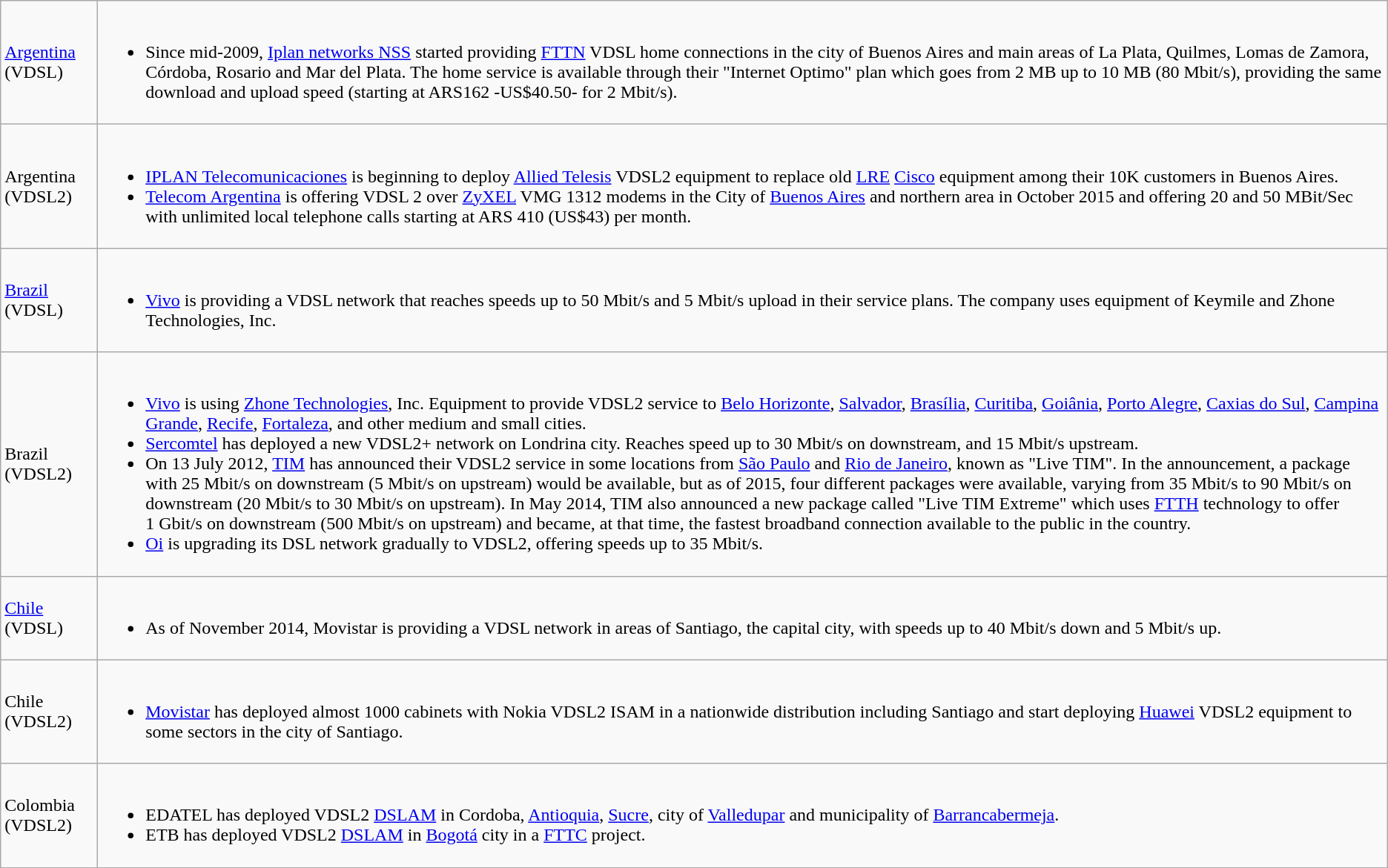<table class="wikitable">
<tr>
<td><a href='#'>Argentina</a> (VDSL)</td>
<td><br><ul><li>Since mid-2009, <a href='#'>Iplan networks NSS</a> started providing <a href='#'>FTTN</a> VDSL home connections in the city of Buenos Aires and main areas of La Plata, Quilmes, Lomas de Zamora, Córdoba, Rosario and Mar del Plata. The home service is available through their "Internet Optimo" plan which goes from 2 MB up to 10 MB (80 Mbit/s), providing the same download and upload speed (starting at ARS162 -US$40.50- for 2 Mbit/s).</li></ul></td>
</tr>
<tr>
<td>Argentina (VDSL2)</td>
<td><br><ul><li><a href='#'>IPLAN Telecomunicaciones</a> is beginning to deploy <a href='#'>Allied Telesis</a> VDSL2 equipment to replace old <a href='#'>LRE</a> <a href='#'>Cisco</a> equipment among their 10K customers in Buenos Aires.</li><li><a href='#'>Telecom Argentina</a> is offering VDSL 2 over <a href='#'>ZyXEL</a> VMG 1312 modems in the City of <a href='#'>Buenos Aires</a> and northern area in October 2015 and offering 20 and 50 MBit/Sec with unlimited local telephone calls starting at ARS 410 (US$43) per month.</li></ul></td>
</tr>
<tr>
<td><a href='#'>Brazil</a> (VDSL)</td>
<td><br><ul><li><a href='#'>Vivo</a> is providing a VDSL network that reaches speeds up to 50 Mbit/s and 5 Mbit/s upload in their service plans. The company uses equipment of Keymile and Zhone Technologies, Inc.</li></ul></td>
</tr>
<tr>
<td>Brazil (VDSL2)</td>
<td><br><ul><li><a href='#'>Vivo</a> is using <a href='#'>Zhone Technologies</a>, Inc. Equipment to provide VDSL2 service to <a href='#'>Belo Horizonte</a>, <a href='#'>Salvador</a>, <a href='#'>Brasília</a>, <a href='#'>Curitiba</a>, <a href='#'>Goiânia</a>, <a href='#'>Porto Alegre</a>, <a href='#'>Caxias do Sul</a>, <a href='#'>Campina Grande</a>, <a href='#'>Recife</a>, <a href='#'>Fortaleza</a>, and other medium and small cities.</li><li><a href='#'>Sercomtel</a> has deployed a new VDSL2+ network on Londrina city. Reaches speed up to 30 Mbit/s on downstream, and 15 Mbit/s upstream.</li><li>On 13 July 2012, <a href='#'>TIM</a> has announced their VDSL2 service in some locations from <a href='#'>São Paulo</a> and <a href='#'>Rio de Janeiro</a>, known as "Live TIM". In the announcement, a package with 25 Mbit/s on downstream (5 Mbit/s on upstream) would be available, but as of 2015, four different packages were available, varying from 35 Mbit/s to 90 Mbit/s on downstream (20 Mbit/s to 30 Mbit/s on upstream). In May 2014, TIM also announced a new package called "Live TIM Extreme" which uses <a href='#'>FTTH</a> technology to offer 1 Gbit/s on downstream (500 Mbit/s on upstream) and became, at that time, the fastest broadband connection available to the public in the country.</li><li><a href='#'>Oi</a> is upgrading its DSL network gradually to VDSL2, offering speeds up to 35 Mbit/s.</li></ul></td>
</tr>
<tr>
<td><a href='#'>Chile</a> (VDSL)</td>
<td><br><ul><li>As of November 2014, Movistar is providing a VDSL network in areas of Santiago, the capital city, with speeds up to 40 Mbit/s down and 5 Mbit/s up.</li></ul></td>
</tr>
<tr>
<td>Chile (VDSL2)</td>
<td><br><ul><li><a href='#'>Movistar</a> has deployed almost 1000 cabinets with Nokia VDSL2 ISAM in a nationwide distribution including Santiago and start deploying <a href='#'>Huawei</a> VDSL2 equipment to some sectors in the city of Santiago.</li></ul></td>
</tr>
<tr>
<td>Colombia (VDSL2)</td>
<td><br><ul><li>EDATEL has deployed VDSL2 <a href='#'>DSLAM</a> in Cordoba, <a href='#'>Antioquia</a>, <a href='#'>Sucre</a>, city of <a href='#'>Valledupar</a> and municipality of <a href='#'>Barrancabermeja</a>.</li><li>ETB has deployed VDSL2 <a href='#'>DSLAM</a> in <a href='#'>Bogotá</a> city in a <a href='#'>FTTC</a> project.</li></ul></td>
</tr>
</table>
